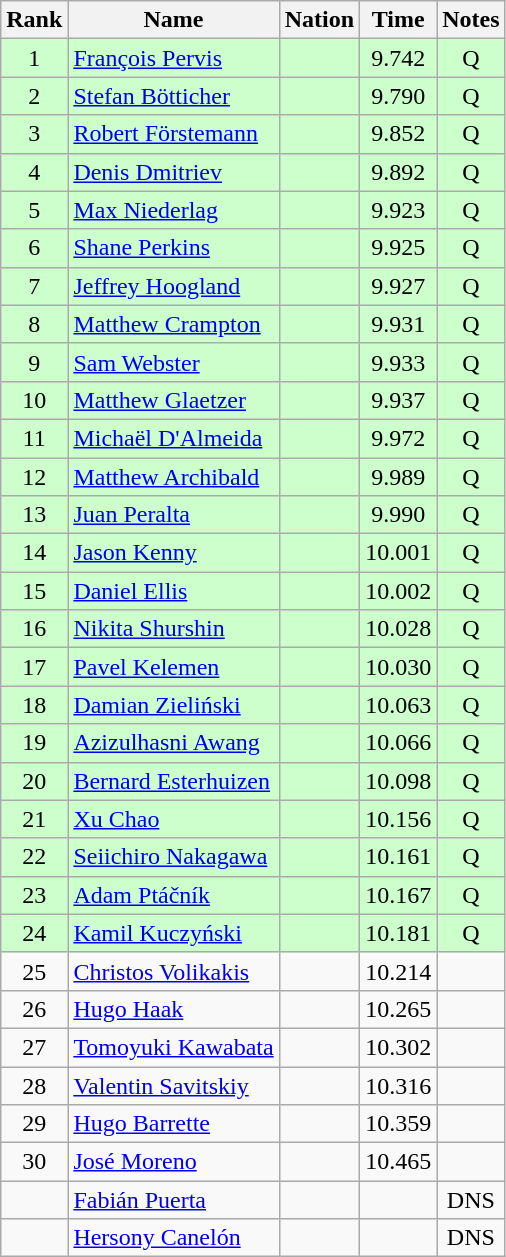<table class="wikitable sortable" style="text-align:center">
<tr>
<th>Rank</th>
<th>Name</th>
<th>Nation</th>
<th>Time</th>
<th>Notes</th>
</tr>
<tr bgcolor=ccffcc>
<td>1</td>
<td align=left><a href='#'>François Pervis</a></td>
<td align=left></td>
<td>9.742</td>
<td>Q</td>
</tr>
<tr bgcolor=ccffcc>
<td>2</td>
<td align=left><a href='#'>Stefan Bötticher</a></td>
<td align=left></td>
<td>9.790</td>
<td>Q</td>
</tr>
<tr bgcolor=ccffcc>
<td>3</td>
<td align=left><a href='#'>Robert Förstemann</a></td>
<td align=left></td>
<td>9.852</td>
<td>Q</td>
</tr>
<tr bgcolor=ccffcc>
<td>4</td>
<td align=left><a href='#'>Denis Dmitriev</a></td>
<td align=left></td>
<td>9.892</td>
<td>Q</td>
</tr>
<tr bgcolor=ccffcc>
<td>5</td>
<td align=left><a href='#'>Max Niederlag</a></td>
<td align=left></td>
<td>9.923</td>
<td>Q</td>
</tr>
<tr bgcolor=ccffcc>
<td>6</td>
<td align=left><a href='#'>Shane Perkins</a></td>
<td align=left></td>
<td>9.925</td>
<td>Q</td>
</tr>
<tr bgcolor=ccffcc>
<td>7</td>
<td align=left><a href='#'>Jeffrey Hoogland</a></td>
<td align=left></td>
<td>9.927</td>
<td>Q</td>
</tr>
<tr bgcolor=ccffcc>
<td>8</td>
<td align=left><a href='#'>Matthew Crampton</a></td>
<td align=left></td>
<td>9.931</td>
<td>Q</td>
</tr>
<tr bgcolor=ccffcc>
<td>9</td>
<td align=left><a href='#'>Sam Webster</a></td>
<td align=left></td>
<td>9.933</td>
<td>Q</td>
</tr>
<tr bgcolor=ccffcc>
<td>10</td>
<td align=left><a href='#'>Matthew Glaetzer</a></td>
<td align=left></td>
<td>9.937</td>
<td>Q</td>
</tr>
<tr bgcolor=ccffcc>
<td>11</td>
<td align=left><a href='#'>Michaël D'Almeida</a></td>
<td align=left></td>
<td>9.972</td>
<td>Q</td>
</tr>
<tr bgcolor=ccffcc>
<td>12</td>
<td align=left><a href='#'>Matthew Archibald</a></td>
<td align=left></td>
<td>9.989</td>
<td>Q</td>
</tr>
<tr bgcolor=ccffcc>
<td>13</td>
<td align=left><a href='#'>Juan Peralta</a></td>
<td align=left></td>
<td>9.990</td>
<td>Q</td>
</tr>
<tr bgcolor=ccffcc>
<td>14</td>
<td align=left><a href='#'>Jason Kenny</a></td>
<td align=left></td>
<td>10.001</td>
<td>Q</td>
</tr>
<tr bgcolor=ccffcc>
<td>15</td>
<td align=left><a href='#'>Daniel Ellis</a></td>
<td align=left></td>
<td>10.002</td>
<td>Q</td>
</tr>
<tr bgcolor=ccffcc>
<td>16</td>
<td align=left><a href='#'>Nikita Shurshin</a></td>
<td align=left></td>
<td>10.028</td>
<td>Q</td>
</tr>
<tr bgcolor=ccffcc>
<td>17</td>
<td align=left><a href='#'>Pavel Kelemen</a></td>
<td align=left></td>
<td>10.030</td>
<td>Q</td>
</tr>
<tr bgcolor=ccffcc>
<td>18</td>
<td align=left><a href='#'>Damian Zieliński</a></td>
<td align=left></td>
<td>10.063</td>
<td>Q</td>
</tr>
<tr bgcolor=ccffcc>
<td>19</td>
<td align=left><a href='#'>Azizulhasni Awang</a></td>
<td align=left></td>
<td>10.066</td>
<td>Q</td>
</tr>
<tr bgcolor=ccffcc>
<td>20</td>
<td align=left><a href='#'>Bernard Esterhuizen</a></td>
<td align=left></td>
<td>10.098</td>
<td>Q</td>
</tr>
<tr bgcolor=ccffcc>
<td>21</td>
<td align=left><a href='#'>Xu Chao</a></td>
<td align=left></td>
<td>10.156</td>
<td>Q</td>
</tr>
<tr bgcolor=ccffcc>
<td>22</td>
<td align=left><a href='#'>Seiichiro Nakagawa</a></td>
<td align=left></td>
<td>10.161</td>
<td>Q</td>
</tr>
<tr bgcolor=ccffcc>
<td>23</td>
<td align=left><a href='#'>Adam Ptáčník</a></td>
<td align=left></td>
<td>10.167</td>
<td>Q</td>
</tr>
<tr bgcolor=ccffcc>
<td>24</td>
<td align=left><a href='#'>Kamil Kuczyński</a></td>
<td align=left></td>
<td>10.181</td>
<td>Q</td>
</tr>
<tr>
<td>25</td>
<td align=left><a href='#'>Christos Volikakis</a></td>
<td align=left></td>
<td>10.214</td>
<td></td>
</tr>
<tr>
<td>26</td>
<td align=left><a href='#'>Hugo Haak</a></td>
<td align=left></td>
<td>10.265</td>
<td></td>
</tr>
<tr>
<td>27</td>
<td align=left><a href='#'>Tomoyuki Kawabata</a></td>
<td align=left></td>
<td>10.302</td>
<td></td>
</tr>
<tr>
<td>28</td>
<td align=left><a href='#'>Valentin Savitskiy</a></td>
<td align=left></td>
<td>10.316</td>
<td></td>
</tr>
<tr>
<td>29</td>
<td align=left><a href='#'>Hugo Barrette</a></td>
<td align=left></td>
<td>10.359</td>
<td></td>
</tr>
<tr>
<td>30</td>
<td align=left><a href='#'>José Moreno</a></td>
<td align=left></td>
<td>10.465</td>
<td></td>
</tr>
<tr>
<td></td>
<td align=left><a href='#'>Fabián Puerta</a></td>
<td align=left></td>
<td></td>
<td>DNS</td>
</tr>
<tr>
<td></td>
<td align=left><a href='#'>Hersony Canelón</a></td>
<td align=left></td>
<td></td>
<td>DNS</td>
</tr>
</table>
